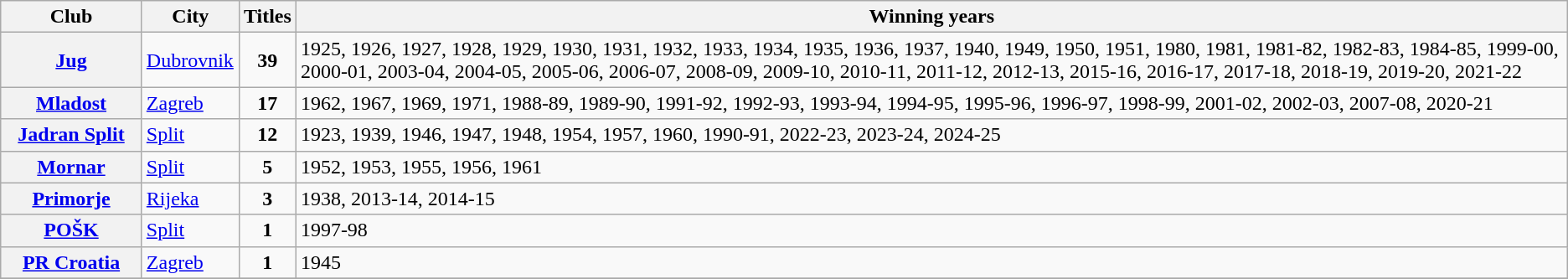<table class="wikitable sortable plainrowheaders" style="text-align: center;">
<tr>
<th scope="col" width="105">Club</th>
<th scope="col" width="70">City</th>
<th scope="col">Titles</th>
<th scope="col">Winning years</th>
</tr>
<tr>
<th scope=row><a href='#'>Jug</a></th>
<td align=left><a href='#'>Dubrovnik</a></td>
<td><strong>39</strong></td>
<td align=left>1925, 1926, 1927, 1928, 1929, 1930, 1931, 1932, 1933, 1934, 1935, 1936, 1937, 1940, 1949, 1950, 1951, 1980, 1981, 1981-82, 1982-83, 1984-85, 1999-00, 2000-01, 2003-04, 2004-05, 2005-06, 2006-07, 2008-09, 2009-10, 2010-11, 2011-12, 2012-13, 2015-16, 2016-17, 2017-18, 2018-19, 2019-20, 2021-22</td>
</tr>
<tr>
<th scope=row><a href='#'>Mladost</a></th>
<td align=left><a href='#'>Zagreb</a></td>
<td><strong>17</strong></td>
<td align=left>1962, 1967, 1969, 1971, 1988-89, 1989-90, 1991-92, 1992-93, 1993-94, 1994-95, 1995-96, 1996-97, 1998-99, 2001-02, 2002-03, 2007-08, 2020-21</td>
</tr>
<tr>
<th scope=row><a href='#'>Jadran Split</a></th>
<td align=left><a href='#'>Split</a></td>
<td><strong>12</strong></td>
<td align=left>1923, 1939, 1946, 1947, 1948, 1954, 1957, 1960, 1990-91, 2022-23, 2023-24, 2024-25</td>
</tr>
<tr>
<th scope=row><a href='#'>Mornar</a></th>
<td align=left><a href='#'>Split</a></td>
<td><strong>5</strong></td>
<td align=left>1952, 1953, 1955, 1956, 1961</td>
</tr>
<tr>
<th scope=row><a href='#'>Primorje</a></th>
<td align=left><a href='#'>Rijeka</a></td>
<td><strong>3</strong></td>
<td align=left>1938, 2013-14, 2014-15</td>
</tr>
<tr>
<th scope=row><a href='#'>POŠK</a></th>
<td align=left><a href='#'>Split</a></td>
<td><strong>1</strong></td>
<td align=left>1997-98</td>
</tr>
<tr>
<th scope=row><a href='#'>PR Croatia</a></th>
<td align=left><a href='#'>Zagreb</a></td>
<td><strong>1</strong></td>
<td align=left>1945</td>
</tr>
<tr>
</tr>
</table>
